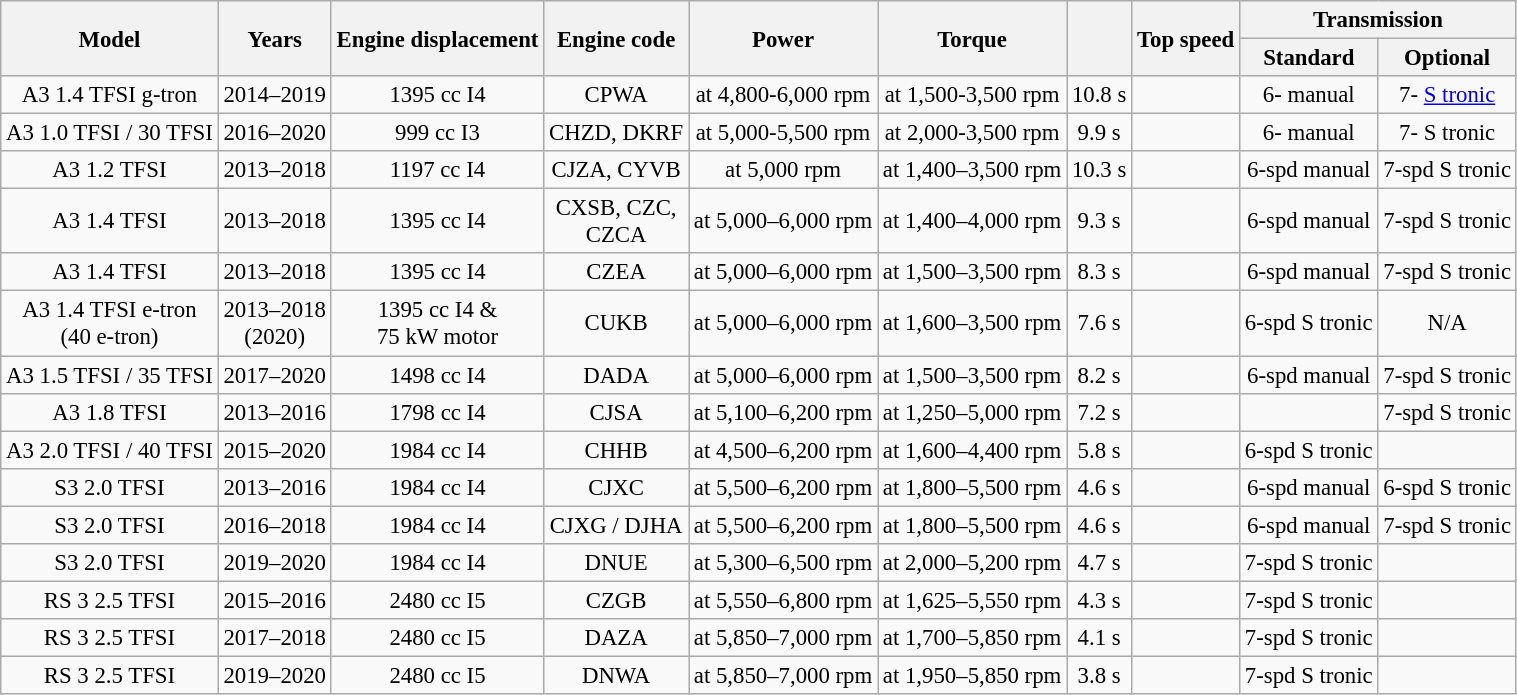<table class="wikitable sticky-header" style="text-align: center; font-size: 95%">
<tr>
<th rowspan="2">Model</th>
<th rowspan="2">Years</th>
<th rowspan="2">Engine displacement</th>
<th rowspan="2">Engine code</th>
<th rowspan="2">Power</th>
<th rowspan="2">Torque</th>
<th rowspan="2"></th>
<th rowspan="2">Top speed</th>
<th colspan="2">Transmission</th>
</tr>
<tr>
<th>Standard</th>
<th>Optional</th>
</tr>
<tr>
<td>A3 1.4 TFSI g-tron</td>
<td>2014–2019</td>
<td>1395 cc I4</td>
<td>CPWA</td>
<td> at 4,800-6,000 rpm</td>
<td> at 1,500-3,500 rpm</td>
<td>10.8 s</td>
<td></td>
<td>6- manual</td>
<td>7- <a href='#'>S tronic</a></td>
</tr>
<tr>
<td>A3 1.0 TFSI / 30 TFSI</td>
<td>2016–2020</td>
<td>999 cc I3</td>
<td>CHZD, DKRF</td>
<td> at 5,000-5,500 rpm</td>
<td> at 2,000-3,500 rpm</td>
<td>9.9 s</td>
<td></td>
<td>6- manual</td>
<td>7- S tronic</td>
</tr>
<tr>
<td>A3 1.2 TFSI</td>
<td>2013–2018</td>
<td>1197 cc I4</td>
<td>CJZA, CYVB</td>
<td> at 5,000 rpm</td>
<td> at 1,400–3,500 rpm</td>
<td>10.3 s</td>
<td></td>
<td>6-spd manual</td>
<td>7-spd S tronic</td>
</tr>
<tr>
<td>A3 1.4 TFSI</td>
<td>2013–2018</td>
<td>1395 cc I4</td>
<td>CXSB, CZC,<br>CZCA</td>
<td> at 5,000–6,000 rpm</td>
<td> at 1,400–4,000 rpm</td>
<td>9.3 s</td>
<td></td>
<td>6-spd manual</td>
<td>7-spd S tronic</td>
</tr>
<tr>
<td>A3 1.4 TFSI</td>
<td>2013–2018</td>
<td>1395 cc I4</td>
<td>CZEA</td>
<td> at 5,000–6,000 rpm</td>
<td> at 1,500–3,500 rpm</td>
<td>8.3 s</td>
<td></td>
<td>6-spd manual</td>
<td>7-spd S tronic</td>
</tr>
<tr>
<td>A3 1.4 TFSI e-tron<br>(40 e-tron)</td>
<td>2013–2018<br>(2020)</td>
<td>1395 cc I4 &<br>75 kW motor</td>
<td>CUKB</td>
<td> at 5,000–6,000 rpm</td>
<td> at 1,600–3,500 rpm</td>
<td>7.6 s</td>
<td></td>
<td>6-spd S tronic</td>
<td>N/A</td>
</tr>
<tr>
<td>A3 1.5 TFSI / 35 TFSI</td>
<td>2017–2020</td>
<td>1498 cc I4</td>
<td>DADA</td>
<td> at 5,000–6,000 rpm</td>
<td> at 1,500–3,500 rpm</td>
<td>8.2 s</td>
<td></td>
<td>6-spd manual</td>
<td>7-spd S tronic</td>
</tr>
<tr>
<td>A3 1.8 TFSI</td>
<td>2013–2016</td>
<td>1798 cc I4</td>
<td>CJSA</td>
<td> at 5,100–6,200 rpm</td>
<td> at 1,250–5,000 rpm</td>
<td>7.2 s</td>
<td></td>
<td></td>
<td>7-spd S tronic</td>
</tr>
<tr>
<td>A3 2.0 TFSI / 40 TFSI</td>
<td>2015–2020</td>
<td>1984 cc I4</td>
<td>CHHB</td>
<td> at 4,500–6,200 rpm</td>
<td> at 1,600–4,400 rpm</td>
<td>5.8 s</td>
<td></td>
<td>6-spd S tronic</td>
<td></td>
</tr>
<tr>
<td>S3 2.0 TFSI</td>
<td>2013–2016</td>
<td>1984 cc I4</td>
<td>CJXC</td>
<td> at 5,500–6,200 rpm</td>
<td> at 1,800–5,500 rpm</td>
<td>4.6 s</td>
<td></td>
<td>6-spd manual</td>
<td>6-spd S tronic</td>
</tr>
<tr>
<td>S3 2.0 TFSI</td>
<td>2016–2018</td>
<td>1984 cc I4</td>
<td>CJXG / DJHA</td>
<td> at 5,500–6,200 rpm</td>
<td> at 1,800–5,500 rpm</td>
<td>4.6 s</td>
<td></td>
<td>6-spd manual</td>
<td>7-spd S tronic</td>
</tr>
<tr>
<td>S3 2.0 TFSI</td>
<td>2019–2020</td>
<td>1984 cc I4</td>
<td>DNUE</td>
<td> at 5,300–6,500 rpm</td>
<td> at 2,000–5,200 rpm</td>
<td>4.7 s</td>
<td></td>
<td>7-spd S tronic</td>
<td></td>
</tr>
<tr>
<td>RS 3 2.5 TFSI</td>
<td>2015–2016</td>
<td>2480 cc I5</td>
<td>CZGB</td>
<td> at 5,550–6,800 rpm</td>
<td> at 1,625–5,550 rpm</td>
<td>4.3 s</td>
<td></td>
<td>7-spd S tronic</td>
<td></td>
</tr>
<tr>
<td>RS 3 2.5 TFSI</td>
<td>2017–2018</td>
<td>2480 cc I5</td>
<td>DAZA</td>
<td> at 5,850–7,000 rpm</td>
<td> at 1,700–5,850 rpm</td>
<td>4.1 s</td>
<td></td>
<td>7-spd S tronic</td>
<td></td>
</tr>
<tr>
<td>RS 3 2.5 TFSI</td>
<td>2019–2020</td>
<td>2480 cc I5</td>
<td>DNWA</td>
<td> at 5,850–7,000 rpm</td>
<td> at 1,950–5,850 rpm</td>
<td>3.8 s</td>
<td></td>
<td>7-spd S tronic</td>
<td></td>
</tr>
</table>
